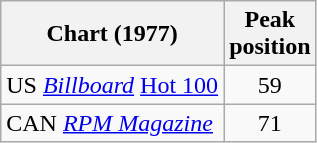<table class="wikitable sortable">
<tr>
<th align="left">Chart (1977)</th>
<th align="left">Peak<br>position</th>
</tr>
<tr>
<td align="left">US <em><a href='#'>Billboard</a></em> <a href='#'>Hot 100</a></td>
<td style="text-align:center;">59</td>
</tr>
<tr>
<td align="left">CAN <em><a href='#'>RPM Magazine</a></em></td>
<td style="text-align:center;">71</td>
</tr>
</table>
